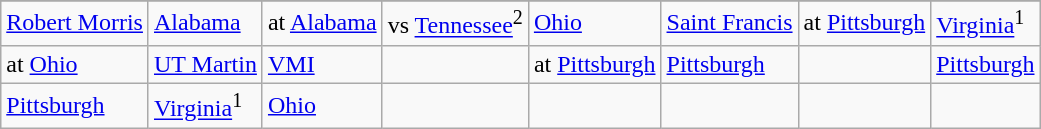<table class="wikitable">
<tr>
</tr>
<tr>
<td><a href='#'>Robert Morris</a></td>
<td><a href='#'>Alabama</a></td>
<td>at <a href='#'>Alabama</a></td>
<td>vs <a href='#'>Tennessee</a><sup>2</sup></td>
<td><a href='#'>Ohio</a></td>
<td><a href='#'>Saint Francis</a></td>
<td>at <a href='#'>Pittsburgh</a></td>
<td><a href='#'>Virginia</a><sup>1</sup></td>
</tr>
<tr>
<td>at <a href='#'>Ohio</a></td>
<td><a href='#'>UT Martin</a></td>
<td><a href='#'>VMI</a></td>
<td></td>
<td>at <a href='#'>Pittsburgh</a></td>
<td><a href='#'>Pittsburgh</a></td>
<td></td>
<td><a href='#'>Pittsburgh</a></td>
</tr>
<tr>
<td><a href='#'>Pittsburgh</a></td>
<td><a href='#'>Virginia</a><sup>1</sup></td>
<td><a href='#'>Ohio</a></td>
<td></td>
<td></td>
<td></td>
<td></td>
<td></td>
</tr>
</table>
